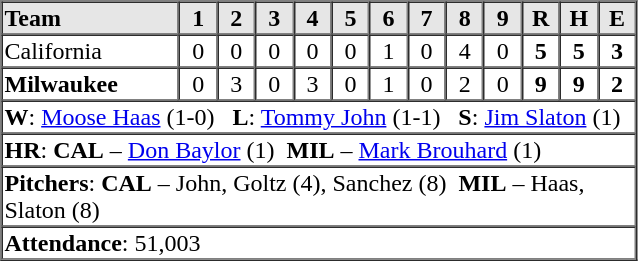<table border=1 cellspacing=0 width=425 style="margin-left:3em;">
<tr style="text-align:center; background-color:#e6e6e6;">
<th align=left width=28%>Team</th>
<th width=6%>1</th>
<th width=6%>2</th>
<th width=6%>3</th>
<th width=6%>4</th>
<th width=6%>5</th>
<th width=6%>6</th>
<th width=6%>7</th>
<th width=6%>8</th>
<th width=6%>9</th>
<th width=6%>R</th>
<th width=6%>H</th>
<th width=6%>E</th>
</tr>
<tr style="text-align:center;">
<td align=left>California</td>
<td>0</td>
<td>0</td>
<td>0</td>
<td>0</td>
<td>0</td>
<td>1</td>
<td>0</td>
<td>4</td>
<td>0</td>
<td><strong>5</strong></td>
<td><strong>5</strong></td>
<td><strong>3</strong></td>
</tr>
<tr style="text-align:center;">
<td align=left><strong>Milwaukee</strong></td>
<td>0</td>
<td>3</td>
<td>0</td>
<td>3</td>
<td>0</td>
<td>1</td>
<td>0</td>
<td>2</td>
<td>0</td>
<td><strong>9</strong></td>
<td><strong>9</strong></td>
<td><strong>2</strong></td>
</tr>
<tr style="text-align:left;">
<td colspan=13><strong>W</strong>: <a href='#'>Moose Haas</a> (1-0)   <strong>L</strong>: <a href='#'>Tommy John</a> (1-1)   <strong>S</strong>: <a href='#'>Jim Slaton</a> (1)</td>
</tr>
<tr style="text-align:left;">
<td colspan=13><strong>HR</strong>: <strong>CAL</strong> – <a href='#'>Don Baylor</a> (1)  <strong>MIL</strong> – <a href='#'>Mark Brouhard</a> (1)</td>
</tr>
<tr style="text-align:left;">
<td colspan=13><strong>Pitchers</strong>: <strong>CAL</strong> – John, Goltz (4), Sanchez (8)  <strong>MIL</strong> – Haas, Slaton (8)</td>
</tr>
<tr style="text-align:left;">
<td colspan=13><strong>Attendance</strong>: 51,003</td>
</tr>
</table>
